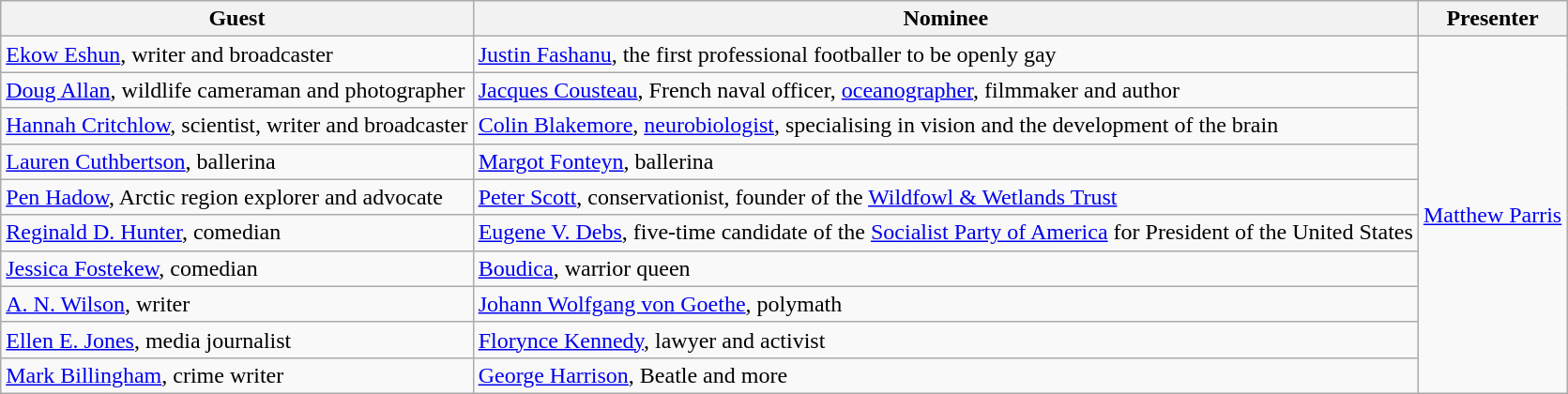<table class="wikitable">
<tr>
<th>Guest</th>
<th>Nominee</th>
<th>Presenter</th>
</tr>
<tr>
<td><a href='#'>Ekow Eshun</a>, writer and broadcaster</td>
<td><a href='#'>Justin Fashanu</a>, the first professional footballer to be openly gay</td>
<td rowspan="10"><a href='#'>Matthew Parris</a></td>
</tr>
<tr>
<td><a href='#'>Doug Allan</a>, wildlife cameraman and photographer</td>
<td><a href='#'>Jacques Cousteau</a>, French naval officer, <a href='#'>oceanographer</a>, filmmaker and author</td>
</tr>
<tr>
<td><a href='#'>Hannah Critchlow</a>, scientist, writer and broadcaster</td>
<td><a href='#'>Colin Blakemore</a>, <a href='#'>neurobiologist</a>, specialising in vision and the development of the brain</td>
</tr>
<tr>
<td><a href='#'>Lauren Cuthbertson</a>, ballerina</td>
<td><a href='#'>Margot Fonteyn</a>, ballerina</td>
</tr>
<tr>
<td><a href='#'>Pen Hadow</a>, Arctic region explorer and advocate</td>
<td><a href='#'>Peter Scott</a>, conservationist, founder of the <a href='#'>Wildfowl & Wetlands Trust</a></td>
</tr>
<tr>
<td><a href='#'>Reginald D. Hunter</a>, comedian</td>
<td><a href='#'>Eugene V. Debs</a>, five-time candidate of the <a href='#'>Socialist Party of America</a> for President of the United States</td>
</tr>
<tr>
<td><a href='#'>Jessica Fostekew</a>, comedian</td>
<td><a href='#'>Boudica</a>, warrior queen</td>
</tr>
<tr>
<td><a href='#'>A. N. Wilson</a>, writer</td>
<td><a href='#'>Johann Wolfgang von Goethe</a>, polymath</td>
</tr>
<tr>
<td><a href='#'>Ellen E. Jones</a>, media journalist</td>
<td><a href='#'>Florynce Kennedy</a>, lawyer and activist</td>
</tr>
<tr>
<td><a href='#'>Mark Billingham</a>, crime writer</td>
<td><a href='#'>George Harrison</a>, Beatle and more</td>
</tr>
</table>
